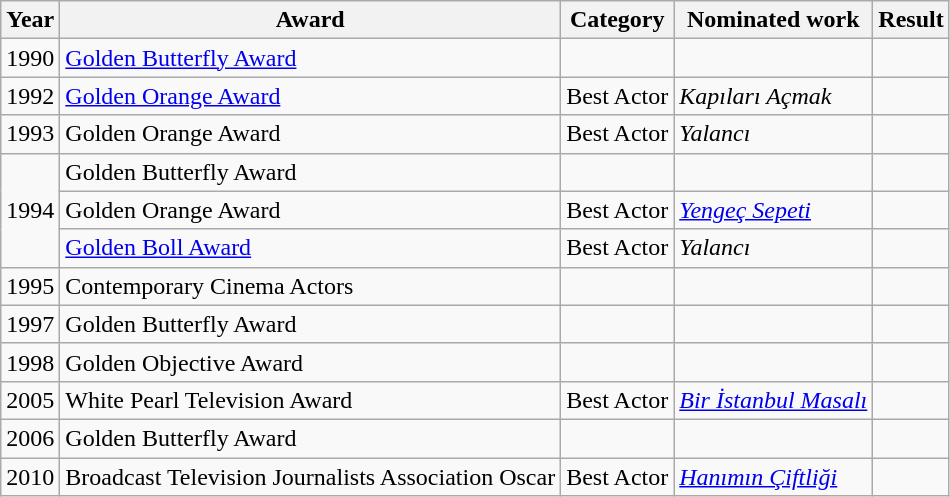<table class="wikitable sortable">
<tr>
<th>Year</th>
<th>Award</th>
<th>Category</th>
<th>Nominated work</th>
<th>Result</th>
</tr>
<tr>
<td>1990</td>
<td><a href='#'>Golden Butterfly Award</a></td>
<td></td>
<td></td>
<td></td>
</tr>
<tr>
<td>1992</td>
<td><a href='#'>Golden Orange Award</a></td>
<td>Best Actor</td>
<td><em>Kapıları Açmak</em></td>
<td></td>
</tr>
<tr>
<td>1993</td>
<td>Golden Orange Award</td>
<td>Best Actor</td>
<td><em>Yalancı</em></td>
<td></td>
</tr>
<tr>
<td rowspan=3>1994</td>
<td>Golden Butterfly Award</td>
<td></td>
<td></td>
<td></td>
</tr>
<tr>
<td>Golden Orange Award</td>
<td>Best Actor</td>
<td><em><a href='#'>Yengeç Sepeti</a></em></td>
<td></td>
</tr>
<tr>
<td><a href='#'>Golden Boll Award</a></td>
<td>Best Actor</td>
<td><em>Yalancı</em></td>
<td></td>
</tr>
<tr>
<td>1995</td>
<td>Contemporary Cinema Actors</td>
<td></td>
<td></td>
<td></td>
</tr>
<tr>
<td>1997</td>
<td>Golden Butterfly Award</td>
<td></td>
<td></td>
<td></td>
</tr>
<tr>
<td>1998</td>
<td>Golden Objective Award</td>
<td></td>
<td></td>
<td></td>
</tr>
<tr>
<td>2005</td>
<td>White Pearl Television Award</td>
<td>Best Actor</td>
<td><em><a href='#'>Bir İstanbul Masalı</a></em></td>
<td></td>
</tr>
<tr>
<td>2006</td>
<td>Golden Butterfly Award</td>
<td></td>
<td></td>
<td></td>
</tr>
<tr>
<td>2010</td>
<td>Broadcast Television Journalists Association Oscar</td>
<td>Best Actor</td>
<td><em><a href='#'>Hanımın Çiftliği</a></em></td>
<td></td>
</tr>
</table>
